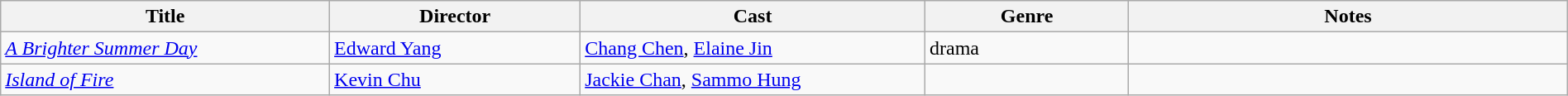<table class="wikitable" width= "100%">
<tr>
<th width=21%>Title</th>
<th width=16%>Director</th>
<th width=22%>Cast</th>
<th width=13%>Genre</th>
<th width=28%>Notes</th>
</tr>
<tr>
<td><em><a href='#'>A Brighter Summer Day</a></em></td>
<td><a href='#'>Edward Yang</a></td>
<td><a href='#'>Chang Chen</a>, <a href='#'>Elaine Jin</a></td>
<td>drama</td>
<td></td>
</tr>
<tr>
<td><em><a href='#'>Island of Fire</a></em></td>
<td><a href='#'>Kevin Chu</a></td>
<td><a href='#'>Jackie Chan</a>, <a href='#'>Sammo Hung</a></td>
<td></td>
<td></td>
</tr>
</table>
